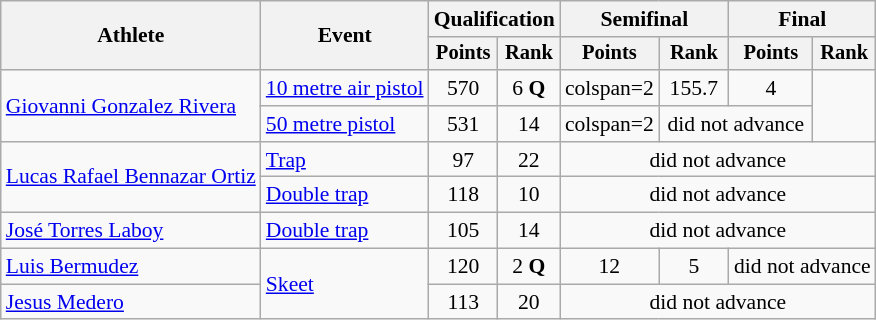<table class="wikitable" style="font-size:90%">
<tr>
<th rowspan=2>Athlete</th>
<th rowspan=2>Event</th>
<th colspan=2>Qualification</th>
<th colspan=2>Semifinal</th>
<th colspan=2>Final</th>
</tr>
<tr style="font-size:95%">
<th>Points</th>
<th>Rank</th>
<th>Points</th>
<th>Rank</th>
<th>Points</th>
<th>Rank</th>
</tr>
<tr align=center>
<td align=left rowspan="2"><a href='#'>Giovanni Gonzalez Rivera</a></td>
<td align=left><a href='#'>10 metre air pistol</a></td>
<td>570</td>
<td>6 <strong>Q</strong></td>
<td>colspan=2 </td>
<td>155.7</td>
<td>4</td>
</tr>
<tr align=center>
<td align=left><a href='#'>50 metre pistol</a></td>
<td>531</td>
<td>14</td>
<td>colspan=2 </td>
<td colspan="2">did not advance</td>
</tr>
<tr align=center>
<td align=left rowspan="2"><a href='#'>Lucas Rafael Bennazar Ortiz</a></td>
<td align=left><a href='#'>Trap</a></td>
<td>97</td>
<td>22</td>
<td colspan="4">did not advance</td>
</tr>
<tr align=center>
<td align=left><a href='#'>Double trap</a></td>
<td>118</td>
<td>10</td>
<td colspan="4">did not advance</td>
</tr>
<tr align=center>
<td align=left><a href='#'>José Torres Laboy</a></td>
<td align=left><a href='#'>Double trap</a></td>
<td>105</td>
<td>14</td>
<td colspan="4">did not advance</td>
</tr>
<tr align=center>
<td align=left><a href='#'>Luis Bermudez</a></td>
<td align=left rowspan="2"><a href='#'>Skeet</a></td>
<td>120</td>
<td>2 <strong>Q</strong></td>
<td>12</td>
<td>5</td>
<td colspan="2">did not advance</td>
</tr>
<tr align=center>
<td align=left><a href='#'>Jesus Medero</a></td>
<td>113</td>
<td>20</td>
<td colspan="4">did not advance</td>
</tr>
</table>
